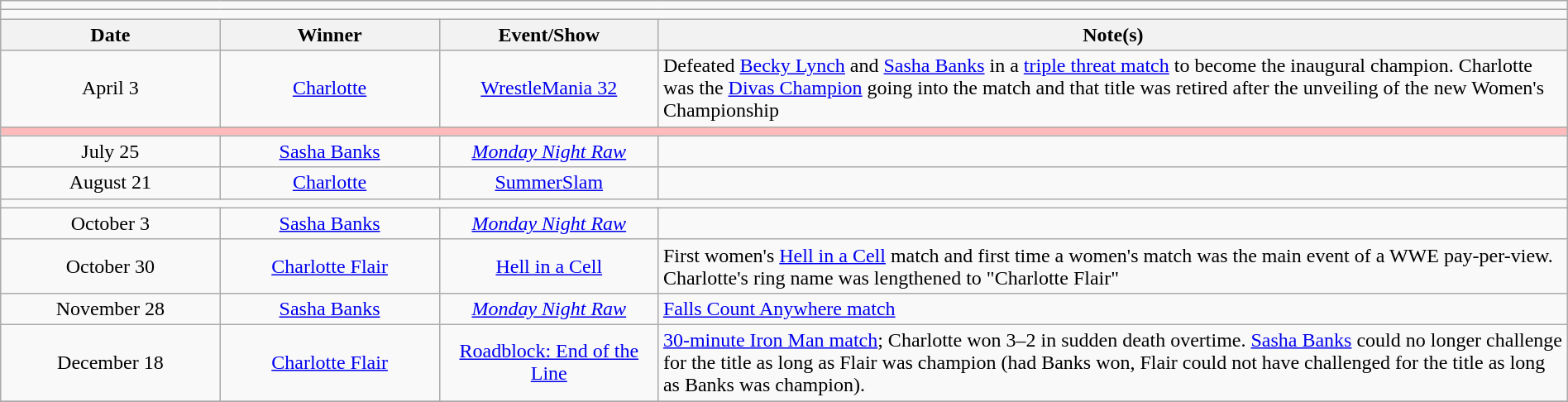<table class="wikitable" style="text-align:center; width:100%;">
<tr>
<td colspan="5"></td>
</tr>
<tr>
<td colspan="5"><strong></strong></td>
</tr>
<tr>
<th width=14%>Date</th>
<th width=14%>Winner</th>
<th width=14%>Event/Show</th>
<th width=58%>Note(s)</th>
</tr>
<tr>
<td>April 3</td>
<td><a href='#'>Charlotte</a></td>
<td><a href='#'>WrestleMania 32</a></td>
<td align=left>Defeated <a href='#'>Becky Lynch</a> and <a href='#'>Sasha Banks</a> in a <a href='#'>triple threat match</a> to become the inaugural champion. Charlotte was the <a href='#'>Divas Champion</a> going into the match and that title was retired after the unveiling of the new Women's Championship</td>
</tr>
<tr style="background:#FBB;">
<td colspan="5"></td>
</tr>
<tr>
<td>July 25</td>
<td><a href='#'>Sasha Banks</a></td>
<td><em><a href='#'>Monday Night Raw</a></em></td>
<td></td>
</tr>
<tr>
<td>August 21</td>
<td><a href='#'>Charlotte</a></td>
<td><a href='#'>SummerSlam</a></td>
<td></td>
</tr>
<tr>
<td colspan="5"></td>
</tr>
<tr>
<td>October 3</td>
<td><a href='#'>Sasha Banks</a></td>
<td><em><a href='#'>Monday Night Raw</a></em></td>
<td></td>
</tr>
<tr>
<td>October 30</td>
<td><a href='#'>Charlotte Flair</a></td>
<td><a href='#'>Hell in a Cell</a></td>
<td align=left>First women's <a href='#'>Hell in a Cell</a> match and first time a women's match was the main event of a WWE pay-per-view. Charlotte's ring name was lengthened to "Charlotte Flair"</td>
</tr>
<tr>
<td>November 28</td>
<td><a href='#'>Sasha Banks</a></td>
<td><em><a href='#'>Monday Night Raw</a></em></td>
<td align=left><a href='#'>Falls Count Anywhere match</a></td>
</tr>
<tr>
<td>December 18</td>
<td><a href='#'>Charlotte Flair</a></td>
<td><a href='#'>Roadblock: End of the Line</a></td>
<td align=left><a href='#'>30-minute Iron Man match</a>; Charlotte won 3–2 in sudden death overtime. <a href='#'>Sasha Banks</a> could no longer challenge for the title as long as Flair was champion (had Banks won, Flair could not have challenged for the title as long as Banks was champion).</td>
</tr>
<tr>
</tr>
</table>
